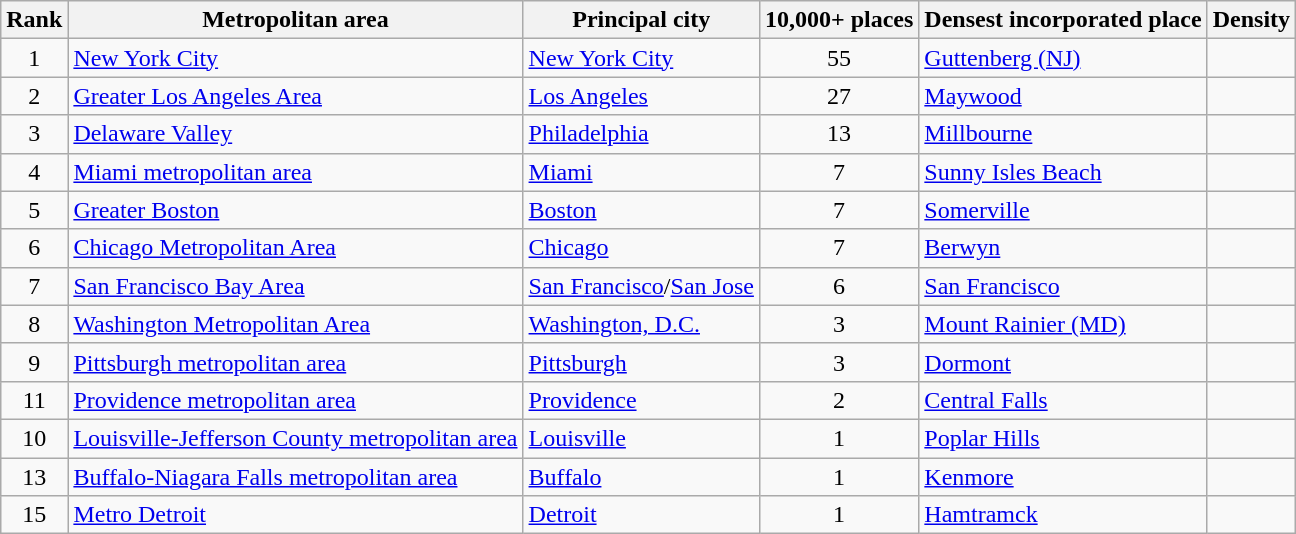<table class="wikitable sortable">
<tr>
<th>Rank</th>
<th>Metropolitan area</th>
<th>Principal city</th>
<th>10,000+ places</th>
<th>Densest incorporated place</th>
<th>Density</th>
</tr>
<tr>
<td align=center>1</td>
<td><a href='#'>New York City</a></td>
<td><a href='#'>New York City</a></td>
<td align=center>55</td>
<td><a href='#'>Guttenberg (NJ)</a></td>
<td align=right></td>
</tr>
<tr>
<td align=center>2</td>
<td><a href='#'>Greater Los Angeles Area</a></td>
<td><a href='#'>Los Angeles</a></td>
<td align=center>27</td>
<td><a href='#'>Maywood</a></td>
<td align=right></td>
</tr>
<tr>
<td align=center>3</td>
<td><a href='#'>Delaware Valley</a></td>
<td><a href='#'>Philadelphia</a></td>
<td align=center>13</td>
<td><a href='#'>Millbourne</a></td>
<td align=right></td>
</tr>
<tr>
<td align=center>4</td>
<td><a href='#'>Miami metropolitan area</a></td>
<td><a href='#'>Miami</a></td>
<td align=center>7</td>
<td><a href='#'>Sunny Isles Beach</a></td>
<td align=right></td>
</tr>
<tr>
<td align=center>5</td>
<td><a href='#'>Greater Boston</a></td>
<td><a href='#'>Boston</a></td>
<td align=center>7</td>
<td><a href='#'>Somerville</a></td>
<td align=right></td>
</tr>
<tr>
<td align=center>6</td>
<td><a href='#'>Chicago Metropolitan Area</a></td>
<td><a href='#'>Chicago</a></td>
<td align=center>7</td>
<td><a href='#'>Berwyn</a></td>
<td align=right></td>
</tr>
<tr>
<td align=center>7</td>
<td><a href='#'>San Francisco Bay Area</a></td>
<td><a href='#'>San Francisco</a>/<a href='#'>San Jose</a></td>
<td align=center>6</td>
<td><a href='#'>San Francisco</a></td>
<td align=right></td>
</tr>
<tr>
<td align=center>8</td>
<td><a href='#'>Washington Metropolitan Area</a></td>
<td><a href='#'>Washington, D.C.</a></td>
<td align=center>3</td>
<td><a href='#'>Mount Rainier (MD)</a></td>
<td align=right></td>
</tr>
<tr>
<td align=center>9</td>
<td><a href='#'>Pittsburgh metropolitan area</a></td>
<td><a href='#'>Pittsburgh</a></td>
<td align=center>3</td>
<td><a href='#'>Dormont</a></td>
<td align=right></td>
</tr>
<tr>
<td align=center>11</td>
<td><a href='#'>Providence metropolitan area</a></td>
<td><a href='#'>Providence</a></td>
<td align=center>2</td>
<td><a href='#'>Central Falls</a></td>
<td align=right></td>
</tr>
<tr>
<td align=center>10</td>
<td><a href='#'>Louisville-Jefferson County metropolitan area</a></td>
<td><a href='#'>Louisville</a></td>
<td align=center>1</td>
<td><a href='#'>Poplar Hills</a></td>
<td align=right></td>
</tr>
<tr>
<td align=center>13</td>
<td><a href='#'>Buffalo-Niagara Falls metropolitan area</a></td>
<td><a href='#'>Buffalo</a></td>
<td align=center>1</td>
<td><a href='#'>Kenmore</a></td>
<td align=right></td>
</tr>
<tr>
<td align=center>15</td>
<td><a href='#'>Metro Detroit</a></td>
<td><a href='#'>Detroit</a></td>
<td align=center>1</td>
<td><a href='#'>Hamtramck</a></td>
<td align=right></td>
</tr>
</table>
